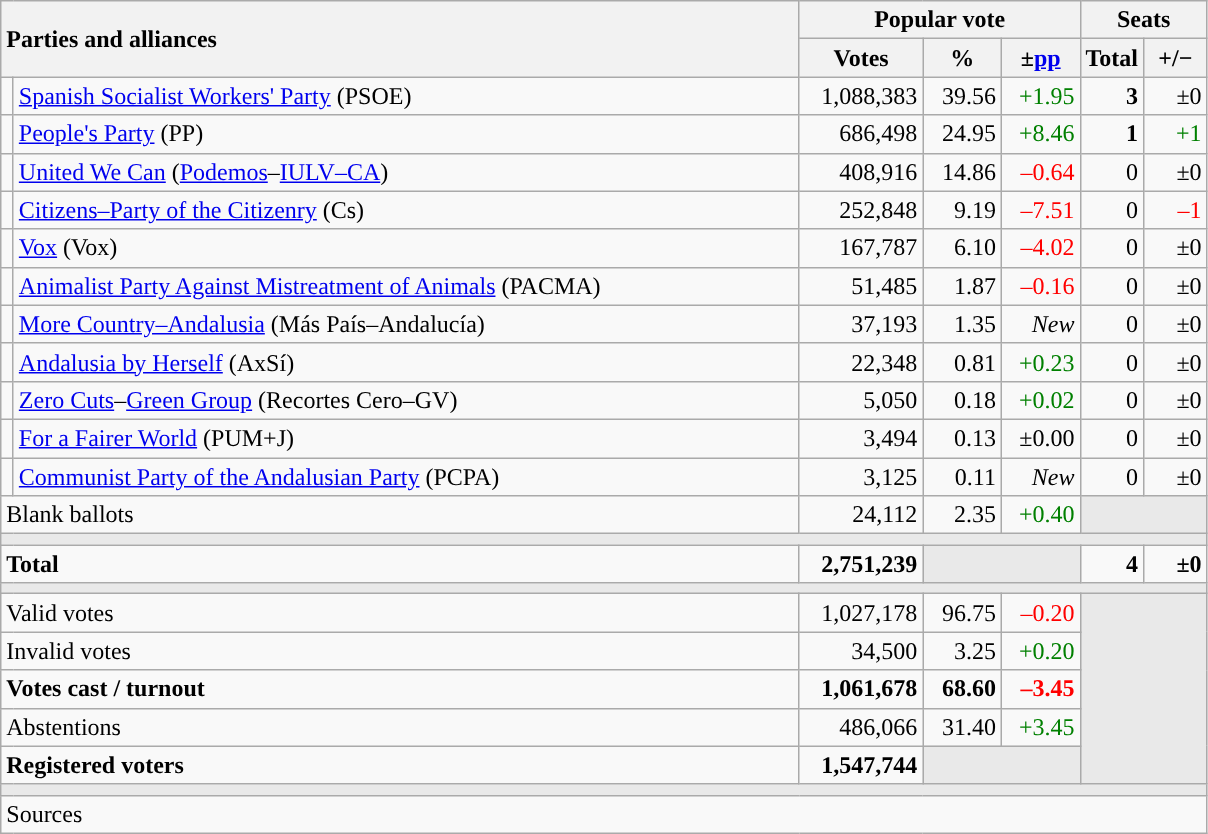<table class="wikitable" style="text-align:right;">
<tr>
<th style="text-align:left;" rowspan="2" colspan="2" width="525">Parties and alliances</th>
<th colspan="3">Popular vote</th>
<th colspan="2">Seats</th>
</tr>
<tr>
<th width="75">Votes</th>
<th width="45">%</th>
<th width="45">±<a href='#'>pp</a></th>
<th width="35">Total</th>
<th width="35">+/−</th>
</tr>
<tr>
<td width="1" style="color:inherit;background:"></td>
<td align="left"><a href='#'>Spanish Socialist Workers' Party</a> (PSOE)</td>
<td>1,088,383</td>
<td>39.56</td>
<td style="color:green;">+1.95</td>
<td><strong>3</strong></td>
<td>±0</td>
</tr>
<tr>
<td style="color:inherit;background:"></td>
<td align="left"><a href='#'>People's Party</a> (PP)</td>
<td>686,498</td>
<td>24.95</td>
<td style="color:green;">+8.46</td>
<td><strong>1</strong></td>
<td style="color:green;">+1</td>
</tr>
<tr>
<td style="color:inherit;background:"></td>
<td align="left"><a href='#'>United We Can</a> (<a href='#'>Podemos</a>–<a href='#'>IULV–CA</a>)</td>
<td>408,916</td>
<td>14.86</td>
<td style="color:red;">–0.64</td>
<td>0</td>
<td>±0</td>
</tr>
<tr>
<td style="color:inherit;background:"></td>
<td align="left"><a href='#'>Citizens–Party of the Citizenry</a> (Cs)</td>
<td>252,848</td>
<td>9.19</td>
<td style="color:red;">–7.51</td>
<td>0</td>
<td style="color:red;">–1</td>
</tr>
<tr>
<td style="color:inherit;background:"></td>
<td align="left"><a href='#'>Vox</a> (Vox)</td>
<td>167,787</td>
<td>6.10</td>
<td style="color:red;">–4.02</td>
<td>0</td>
<td>±0</td>
</tr>
<tr>
<td style="color:inherit;background:"></td>
<td align="left"><a href='#'>Animalist Party Against Mistreatment of Animals</a> (PACMA)</td>
<td>51,485</td>
<td>1.87</td>
<td style="color:red;">–0.16</td>
<td>0</td>
<td>±0</td>
</tr>
<tr>
<td style="color:inherit;background:"></td>
<td align="left"><a href='#'>More Country–Andalusia</a> (Más País–Andalucía)</td>
<td>37,193</td>
<td>1.35</td>
<td><em>New</em></td>
<td>0</td>
<td>±0</td>
</tr>
<tr>
<td style="color:inherit;background:"></td>
<td align="left"><a href='#'>Andalusia by Herself</a> (AxSí)</td>
<td>22,348</td>
<td>0.81</td>
<td style="color:green;">+0.23</td>
<td>0</td>
<td>±0</td>
</tr>
<tr>
<td style="color:inherit;background:"></td>
<td align="left"><a href='#'>Zero Cuts</a>–<a href='#'>Green Group</a> (Recortes Cero–GV)</td>
<td>5,050</td>
<td>0.18</td>
<td style="color:green;">+0.02</td>
<td>0</td>
<td>±0</td>
</tr>
<tr>
<td style="color:inherit;background:"></td>
<td align="left"><a href='#'>For a Fairer World</a> (PUM+J)</td>
<td>3,494</td>
<td>0.13</td>
<td>±0.00</td>
<td>0</td>
<td>±0</td>
</tr>
<tr>
<td style="color:inherit;background:"></td>
<td align="left"><a href='#'>Communist Party of the Andalusian Party</a> (PCPA)</td>
<td>3,125</td>
<td>0.11</td>
<td><em>New</em></td>
<td>0</td>
<td>±0</td>
</tr>
<tr>
<td align="left" colspan="2">Blank ballots</td>
<td>24,112</td>
<td>2.35</td>
<td style="color:green;">+0.40</td>
<td bgcolor="#E9E9E9" colspan="2"></td>
</tr>
<tr>
<td colspan="7" bgcolor="#E9E9E9"></td>
</tr>
<tr style="font-weight:bold;">
<td align="left" colspan="2">Total</td>
<td>2,751,239</td>
<td bgcolor="#E9E9E9" colspan="2"></td>
<td>4</td>
<td>±0</td>
</tr>
<tr>
<td colspan="7" bgcolor="#E9E9E9"></td>
</tr>
<tr>
<td align="left" colspan="2">Valid votes</td>
<td>1,027,178</td>
<td>96.75</td>
<td style="color:red;">–0.20</td>
<td bgcolor="#E9E9E9" colspan="2" rowspan="5"></td>
</tr>
<tr>
<td align="left" colspan="2">Invalid votes</td>
<td>34,500</td>
<td>3.25</td>
<td style="color:green;">+0.20</td>
</tr>
<tr style="font-weight:bold;">
<td align="left" colspan="2">Votes cast / turnout</td>
<td>1,061,678</td>
<td>68.60</td>
<td style="color:red;">–3.45</td>
</tr>
<tr>
<td align="left" colspan="2">Abstentions</td>
<td>486,066</td>
<td>31.40</td>
<td style="color:green;">+3.45</td>
</tr>
<tr style="font-weight:bold;">
<td align="left" colspan="2">Registered voters</td>
<td>1,547,744</td>
<td bgcolor="#E9E9E9" colspan="2"></td>
</tr>
<tr>
<td colspan="7" bgcolor="#E9E9E9"></td>
</tr>
<tr>
<td align="left" colspan="7">Sources</td>
</tr>
</table>
